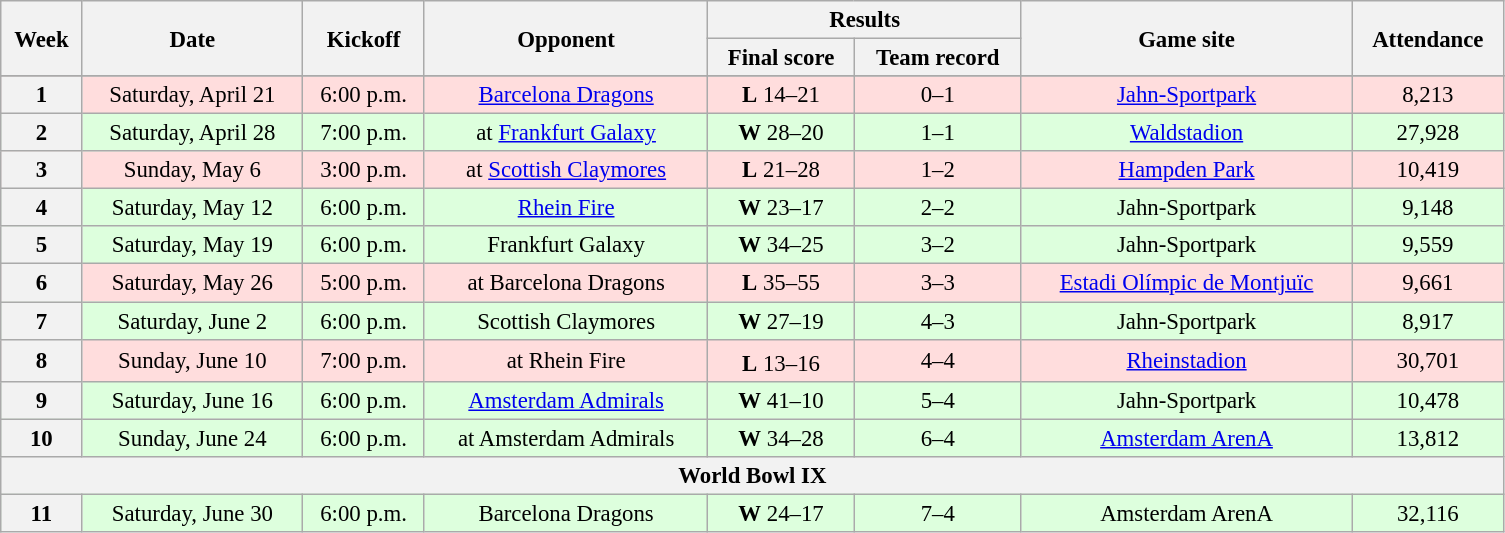<table class="wikitable" style="font-size:95%; text-align:center; width:66em">
<tr>
<th rowspan="2">Week</th>
<th rowspan="2">Date</th>
<th rowspan="2">Kickoff </th>
<th rowspan="2">Opponent</th>
<th colspan="2">Results</th>
<th rowspan="2">Game site</th>
<th rowspan="2">Attendance</th>
</tr>
<tr>
<th>Final score</th>
<th>Team record</th>
</tr>
<tr>
</tr>
<tr bgcolor="#FFDDDD">
<th>1</th>
<td>Saturday, April 21</td>
<td>6:00 p.m.</td>
<td><a href='#'>Barcelona Dragons</a></td>
<td><strong>L</strong> 14–21</td>
<td>0–1</td>
<td><a href='#'>Jahn-Sportpark</a></td>
<td>8,213</td>
</tr>
<tr bgcolor="#DDFFDD">
<th>2</th>
<td>Saturday, April 28</td>
<td>7:00 p.m.</td>
<td>at <a href='#'>Frankfurt Galaxy</a></td>
<td><strong>W</strong> 28–20</td>
<td>1–1</td>
<td><a href='#'>Waldstadion</a></td>
<td>27,928</td>
</tr>
<tr bgcolor="#FFDDDD">
<th>3</th>
<td>Sunday, May 6</td>
<td>3:00 p.m.</td>
<td>at <a href='#'>Scottish Claymores</a></td>
<td><strong>L</strong> 21–28</td>
<td>1–2</td>
<td><a href='#'>Hampden Park</a></td>
<td>10,419</td>
</tr>
<tr bgcolor="#DDFFDD">
<th>4</th>
<td>Saturday, May 12</td>
<td>6:00 p.m.</td>
<td><a href='#'>Rhein Fire</a></td>
<td><strong>W</strong> 23–17</td>
<td>2–2</td>
<td>Jahn-Sportpark</td>
<td>9,148</td>
</tr>
<tr bgcolor="#DDFFDD">
<th>5</th>
<td>Saturday, May 19</td>
<td>6:00 p.m.</td>
<td>Frankfurt Galaxy</td>
<td><strong>W</strong> 34–25</td>
<td>3–2</td>
<td>Jahn-Sportpark</td>
<td>9,559</td>
</tr>
<tr bgcolor="#FFDDDD">
<th>6</th>
<td>Saturday, May 26</td>
<td>5:00 p.m.</td>
<td>at Barcelona Dragons</td>
<td><strong>L</strong> 35–55</td>
<td>3–3</td>
<td><a href='#'>Estadi Olímpic de Montjuïc</a></td>
<td>9,661</td>
</tr>
<tr bgcolor="#DDFFDD">
<th>7</th>
<td>Saturday, June 2</td>
<td>6:00 p.m.</td>
<td>Scottish Claymores</td>
<td><strong>W</strong> 27–19</td>
<td>4–3</td>
<td>Jahn-Sportpark</td>
<td>8,917</td>
</tr>
<tr bgcolor="#FFDDDD">
<th>8</th>
<td>Sunday, June 10</td>
<td>7:00 p.m.</td>
<td>at Rhein Fire</td>
<td><strong>L</strong> 13–16 <sup></sup></td>
<td>4–4</td>
<td><a href='#'>Rheinstadion</a></td>
<td>30,701</td>
</tr>
<tr bgcolor="#DDFFDD">
<th>9</th>
<td>Saturday, June 16</td>
<td>6:00 p.m.</td>
<td><a href='#'>Amsterdam Admirals</a></td>
<td><strong>W</strong> 41–10</td>
<td>5–4</td>
<td>Jahn-Sportpark</td>
<td>10,478</td>
</tr>
<tr bgcolor="#DDFFDD">
<th>10</th>
<td>Sunday, June 24</td>
<td>6:00 p.m.</td>
<td>at Amsterdam Admirals</td>
<td><strong>W</strong> 34–28</td>
<td>6–4</td>
<td><a href='#'>Amsterdam ArenA</a></td>
<td>13,812</td>
</tr>
<tr>
<th colspan=8>World Bowl IX</th>
</tr>
<tr bgcolor="#DDFFDD">
<th>11</th>
<td>Saturday, June 30</td>
<td>6:00 p.m.</td>
<td>Barcelona Dragons</td>
<td><strong>W</strong> 24–17</td>
<td>7–4</td>
<td>Amsterdam ArenA</td>
<td>32,116</td>
</tr>
</table>
